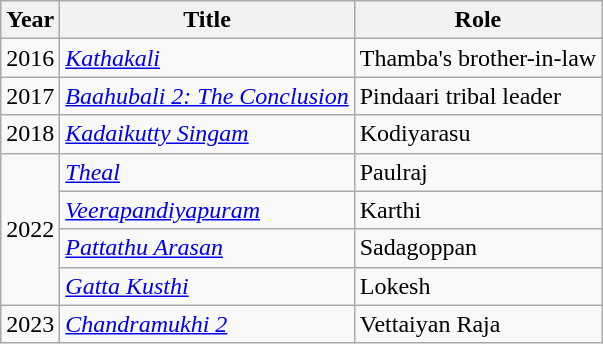<table class="wikitable sortable">
<tr>
<th>Year</th>
<th>Title</th>
<th>Role</th>
</tr>
<tr>
<td>2016</td>
<td><em><a href='#'>Kathakali</a></em></td>
<td>Thamba's brother-in-law</td>
</tr>
<tr>
<td>2017</td>
<td><em><a href='#'>Baahubali 2: The Conclusion</a></em></td>
<td>Pindaari tribal leader</td>
</tr>
<tr>
<td>2018</td>
<td><em><a href='#'>Kadaikutty Singam</a></em></td>
<td>Kodiyarasu</td>
</tr>
<tr>
<td rowspan="4">2022</td>
<td><em><a href='#'>Theal</a></em></td>
<td>Paulraj</td>
</tr>
<tr>
<td><em><a href='#'>Veerapandiyapuram</a></em></td>
<td>Karthi</td>
</tr>
<tr>
<td><em><a href='#'>Pattathu Arasan</a></em></td>
<td>Sadagoppan</td>
</tr>
<tr>
<td><em><a href='#'>Gatta Kusthi</a></em></td>
<td>Lokesh</td>
</tr>
<tr>
<td>2023</td>
<td><em><a href='#'>Chandramukhi 2</a></em></td>
<td>Vettaiyan Raja</td>
</tr>
</table>
